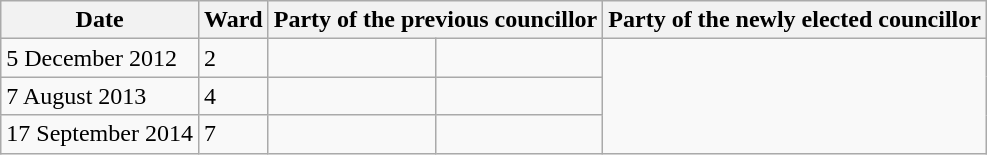<table class="wikitable">
<tr>
<th>Date</th>
<th>Ward</th>
<th colspan=2>Party of the previous councillor</th>
<th colspan=2>Party of the newly elected councillor</th>
</tr>
<tr>
<td>5 December 2012</td>
<td>2</td>
<td></td>
<td></td>
</tr>
<tr>
<td>7 August 2013</td>
<td>4</td>
<td></td>
<td></td>
</tr>
<tr>
<td>17 September 2014</td>
<td>7</td>
<td></td>
<td></td>
</tr>
</table>
